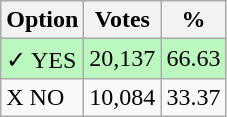<table class="wikitable">
<tr>
<th>Option</th>
<th>Votes</th>
<th>%</th>
</tr>
<tr>
<td style=background:#bbf8be>✓ YES</td>
<td style=background:#bbf8be>20,137</td>
<td style=background:#bbf8be>66.63</td>
</tr>
<tr>
<td>X NO</td>
<td>10,084</td>
<td>33.37</td>
</tr>
</table>
